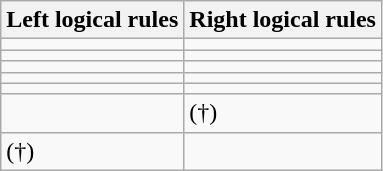<table class="wikitable">
<tr>
<th>Left logical rules</th>
<th>Right logical rules</th>
</tr>
<tr>
<td></td>
<td></td>
</tr>
<tr>
<td></td>
<td></td>
</tr>
<tr>
<td></td>
<td></td>
</tr>
<tr>
<td></td>
<td></td>
</tr>
<tr>
<td></td>
<td></td>
</tr>
<tr>
<td></td>
<td> (†)</td>
</tr>
<tr>
<td> (†)</td>
<td></td>
</tr>
</table>
